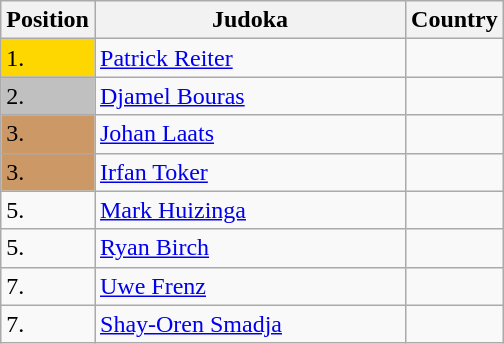<table class=wikitable>
<tr>
<th width=10>Position</th>
<th width=200>Judoka</th>
<th width=10>Country</th>
</tr>
<tr>
<td bgcolor=gold>1.</td>
<td><a href='#'>Patrick Reiter</a></td>
<td></td>
</tr>
<tr>
<td bgcolor="silver">2.</td>
<td><a href='#'>Djamel Bouras</a></td>
<td></td>
</tr>
<tr>
<td bgcolor="CC9966">3.</td>
<td><a href='#'>Johan Laats</a></td>
<td></td>
</tr>
<tr>
<td bgcolor="CC9966">3.</td>
<td><a href='#'>Irfan Toker</a></td>
<td></td>
</tr>
<tr>
<td>5.</td>
<td><a href='#'>Mark Huizinga</a></td>
<td></td>
</tr>
<tr>
<td>5.</td>
<td><a href='#'>Ryan Birch</a></td>
<td></td>
</tr>
<tr>
<td>7.</td>
<td><a href='#'>Uwe Frenz</a></td>
<td></td>
</tr>
<tr>
<td>7.</td>
<td><a href='#'>Shay-Oren Smadja</a></td>
<td></td>
</tr>
</table>
